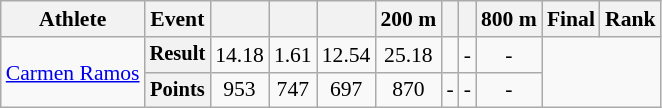<table class="wikitable" style="font-size:90%;">
<tr>
<th>Athlete</th>
<th>Event</th>
<th></th>
<th></th>
<th></th>
<th>200 m</th>
<th></th>
<th></th>
<th>800 m</th>
<th>Final</th>
<th>Rank</th>
</tr>
<tr align=center>
<td style="text-align:left;" rowspan="2"><a href='#'>Carmen Ramos</a></td>
<th style="font-size:95%">Result</th>
<td>14.18</td>
<td>1.61</td>
<td>12.54</td>
<td>25.18</td>
<td></td>
<td>-</td>
<td>-</td>
<td rowspan=2 colspan=2></td>
</tr>
<tr align=center>
<th style="font-size:95%">Points</th>
<td>953</td>
<td>747</td>
<td>697</td>
<td>870</td>
<td>-</td>
<td>-</td>
<td>-</td>
</tr>
</table>
